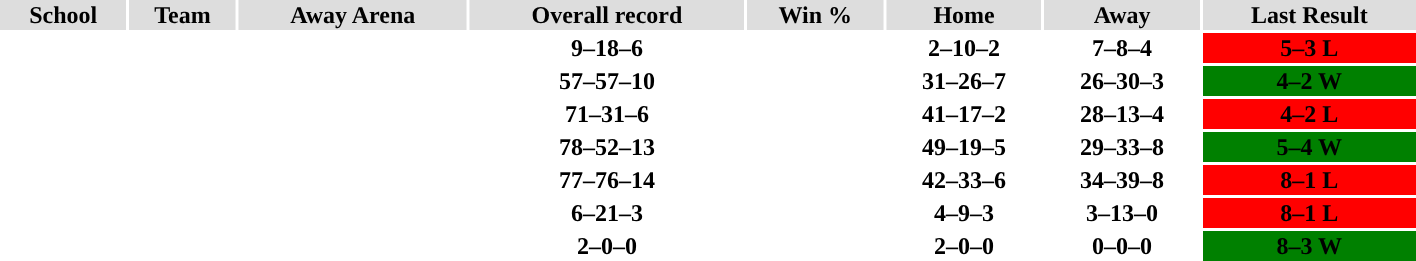<table width="75%">
<tr align="center"  bgcolor="#dddddd">
<th>School</th>
<th>Team</th>
<th>Away Arena</th>
<th>Overall record</th>
<th>Win %</th>
<th>Home</th>
<th>Away</th>
<th>Last Result</th>
</tr>
<tr align="center">
<td><strong><a href='#'></a></strong></td>
<td><strong><a href='#'></a></strong></td>
<td><strong><a href='#'></a> </strong></td>
<td><strong>9–18–6</strong></td>
<td><strong></strong></td>
<td><strong>2–10–2</strong></td>
<td><strong>7–8–4</strong></td>
<td bgcolor=red><strong>5–3 L</strong></td>
</tr>
<tr align="center">
<td><strong><a href='#'></a></strong></td>
<td><strong><a href='#'></a></strong></td>
<td><strong><a href='#'></a></strong></td>
<td><strong>57–57–10</strong></td>
<td><strong></strong></td>
<td><strong>31–26–7</strong></td>
<td><strong>26–30–3</strong></td>
<td bgcolor=green><strong>4–2 W</strong></td>
</tr>
<tr align="center">
<td><strong><a href='#'></a></strong></td>
<td><strong><a href='#'></a></strong></td>
<td><strong><a href='#'></a> </strong></td>
<td><strong>71–31–6</strong></td>
<td><strong></strong></td>
<td><strong>41–17–2</strong></td>
<td><strong>28–13–4</strong></td>
<td bgcolor=red><strong>4–2 L</strong></td>
</tr>
<tr align="center">
<td><strong><a href='#'></a></strong></td>
<td><strong><a href='#'></a></strong></td>
<td><strong><a href='#'></a> </strong></td>
<td><strong>78–52–13</strong></td>
<td><strong></strong></td>
<td><strong>49–19–5</strong></td>
<td><strong>29–33–8</strong></td>
<td bgcolor=green><strong>5–4 W</strong></td>
</tr>
<tr align="center">
<td><strong><a href='#'></a></strong></td>
<td><strong><a href='#'></a></strong></td>
<td><strong><a href='#'></a> </strong></td>
<td><strong>77–76–14</strong></td>
<td><strong></strong></td>
<td><strong>42–33–6</strong></td>
<td><strong>34–39–8</strong></td>
<td bgcolor=red><strong>8–1 L</strong></td>
</tr>
<tr align="center">
<td><strong><a href='#'></a></strong></td>
<td><strong><a href='#'></a></strong></td>
<td><strong><a href='#'></a></strong></td>
<td><strong>6–21–3</strong></td>
<td><strong></strong></td>
<td><strong>4–9–3</strong></td>
<td><strong>3–13–0</strong></td>
<td bgcolor=red><strong>8–1 L</strong></td>
</tr>
<tr align="center">
<td><strong><a href='#'></a></strong></td>
<td><strong><a href='#'></a></strong></td>
<td><strong><a href='#'></a></strong></td>
<td><strong>2–0–0</strong></td>
<td><strong></strong></td>
<td><strong>2–0–0</strong></td>
<td><strong>0–0–0</strong></td>
<td bgcolor=green><strong>8–3 W</strong></td>
</tr>
</table>
